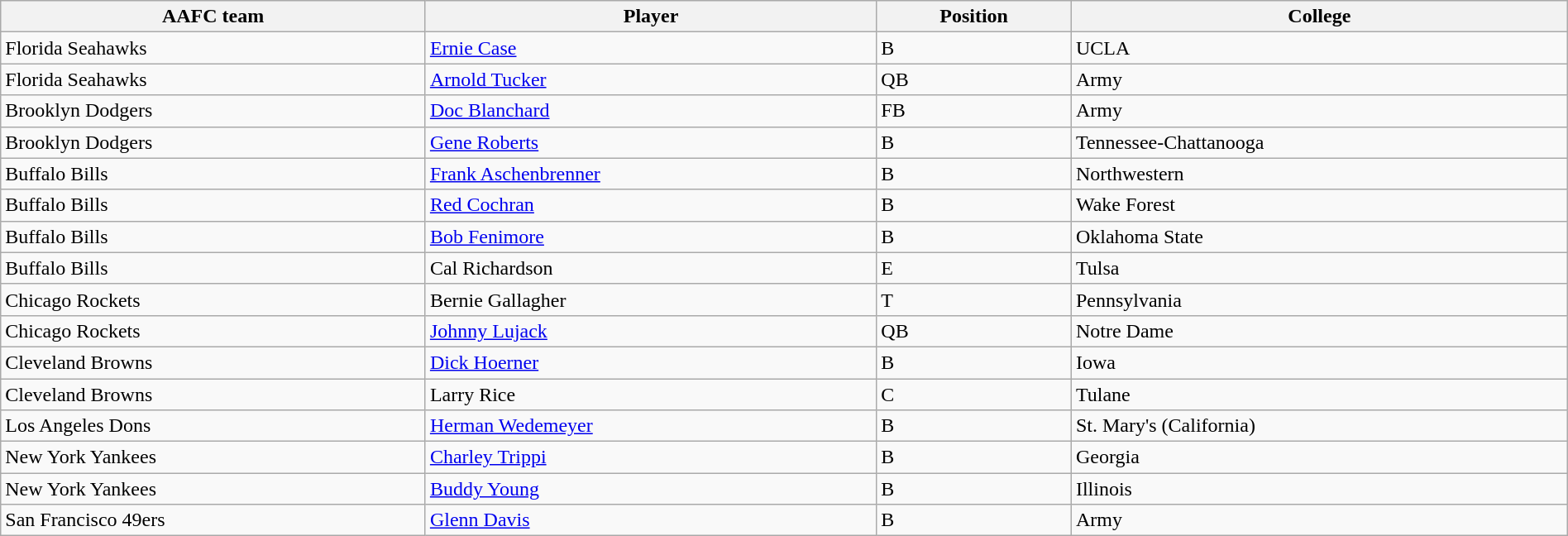<table class="wikitable sortable sortable" style="width: 100%">
<tr>
<th>AAFC team</th>
<th>Player</th>
<th>Position</th>
<th>College</th>
</tr>
<tr>
<td>Florida Seahawks</td>
<td><a href='#'>Ernie Case</a></td>
<td>B</td>
<td>UCLA</td>
</tr>
<tr>
<td>Florida Seahawks</td>
<td><a href='#'>Arnold Tucker</a></td>
<td>QB</td>
<td>Army</td>
</tr>
<tr>
<td>Brooklyn Dodgers</td>
<td><a href='#'>Doc Blanchard</a></td>
<td>FB</td>
<td>Army</td>
</tr>
<tr>
<td>Brooklyn Dodgers</td>
<td><a href='#'>Gene Roberts</a></td>
<td>B</td>
<td>Tennessee-Chattanooga</td>
</tr>
<tr>
<td>Buffalo Bills</td>
<td><a href='#'>Frank Aschenbrenner</a></td>
<td>B</td>
<td>Northwestern</td>
</tr>
<tr>
<td>Buffalo Bills</td>
<td><a href='#'>Red Cochran</a></td>
<td>B</td>
<td>Wake Forest</td>
</tr>
<tr>
<td>Buffalo Bills</td>
<td><a href='#'>Bob Fenimore</a></td>
<td>B</td>
<td>Oklahoma State</td>
</tr>
<tr>
<td>Buffalo Bills</td>
<td>Cal Richardson</td>
<td>E</td>
<td>Tulsa</td>
</tr>
<tr>
<td>Chicago Rockets</td>
<td>Bernie Gallagher</td>
<td>T</td>
<td>Pennsylvania</td>
</tr>
<tr>
<td>Chicago Rockets</td>
<td><a href='#'>Johnny Lujack</a></td>
<td>QB</td>
<td>Notre Dame</td>
</tr>
<tr>
<td>Cleveland Browns</td>
<td><a href='#'>Dick Hoerner</a></td>
<td>B</td>
<td>Iowa</td>
</tr>
<tr>
<td>Cleveland Browns</td>
<td>Larry Rice</td>
<td>C</td>
<td>Tulane</td>
</tr>
<tr>
<td>Los Angeles Dons</td>
<td><a href='#'>Herman Wedemeyer</a></td>
<td>B</td>
<td>St. Mary's (California)</td>
</tr>
<tr>
<td>New York Yankees</td>
<td><a href='#'>Charley Trippi</a></td>
<td>B</td>
<td>Georgia</td>
</tr>
<tr>
<td>New York Yankees</td>
<td><a href='#'>Buddy Young</a></td>
<td>B</td>
<td>Illinois</td>
</tr>
<tr>
<td>San Francisco 49ers</td>
<td><a href='#'>Glenn Davis</a></td>
<td>B</td>
<td>Army</td>
</tr>
</table>
